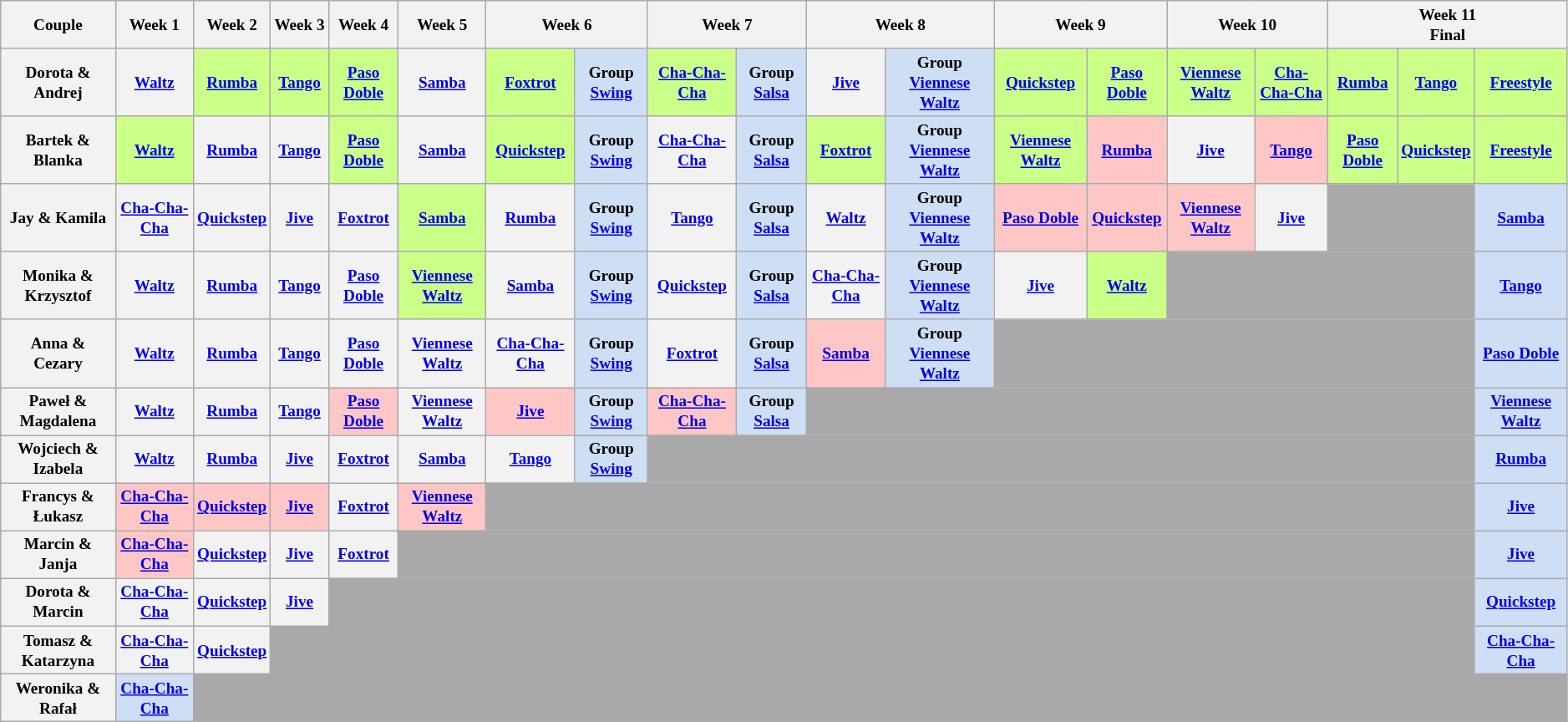<table class="wikitable" style="text-align:center; font-size:80%; line-height:16px">
<tr>
<th>Couple</th>
<th>Week 1</th>
<th>Week 2</th>
<th>Week 3</th>
<th>Week 4</th>
<th>Week 5</th>
<th colspan=2>Week 6</th>
<th colspan=2>Week 7</th>
<th colspan=2>Week 8</th>
<th colspan=2>Week 9</th>
<th colspan=2>Week 10</th>
<th colspan=3>Week 11<br>Final</th>
</tr>
<tr>
<th>Dorota & Andrej</th>
<th><a href='#'>Waltz</a></th>
<th style="background:#ccff88;"><a href='#'>Rumba</a></th>
<th style="background:#ccff88;"><a href='#'>Tango</a></th>
<th style="background:#ccff88;"><a href='#'>Paso Doble</a></th>
<th><a href='#'>Samba</a></th>
<th style="background:#ccff88;"><a href='#'>Foxtrot</a></th>
<th style="background:#CEDEF4;">Group <a href='#'>Swing</a></th>
<th style="background:#ccff88;"><a href='#'>Cha-Cha-Cha</a></th>
<th style="background:#CEDEF4;">Group <a href='#'>Salsa</a></th>
<th><a href='#'>Jive</a></th>
<th style="background:#CEDEF4;">Group <a href='#'>Viennese Waltz</a></th>
<th style="background:#ccff88;"><a href='#'>Quickstep</a></th>
<th style="background:#ccff88;"><a href='#'>Paso Doble</a></th>
<th style="background:#ccff88;"><a href='#'>Viennese Waltz</a></th>
<th style="background:#ccff88;"><a href='#'>Cha-Cha-Cha</a></th>
<th style="background:#ccff88;"><a href='#'>Rumba</a></th>
<th style="background:#ccff88;"><a href='#'>Tango</a></th>
<th style="background:#ccff88;"><a href='#'>Freestyle</a></th>
</tr>
<tr>
<th>Bartek & Blanka</th>
<th style="background:#ccff88;"><a href='#'>Waltz</a></th>
<th><a href='#'>Rumba</a></th>
<th><a href='#'>Tango</a></th>
<th style="background:#ccff88;"><a href='#'>Paso Doble</a></th>
<th><a href='#'>Samba</a></th>
<th style="background:#ccff88;"><a href='#'>Quickstep</a></th>
<th style="background:#CEDEF4;">Group <a href='#'>Swing</a></th>
<th><a href='#'>Cha-Cha-Cha</a></th>
<th style="background:#CEDEF4;">Group <a href='#'>Salsa</a></th>
<th style="background:#ccff88;"><a href='#'>Foxtrot</a></th>
<th style="background:#CEDEF4;">Group <a href='#'>Viennese Waltz</a></th>
<th style="background:#ccff88;"><a href='#'>Viennese Waltz</a></th>
<th style="background:#ffc6c6;"><a href='#'>Rumba</a></th>
<th><a href='#'>Jive</a></th>
<th style="background:#ffc6c6;"><a href='#'>Tango</a></th>
<th style="background:#ccff88;"><a href='#'>Paso Doble</a></th>
<th style="background:#ccff88;"><a href='#'>Quickstep</a></th>
<th style="background:#ccff88;"><a href='#'>Freestyle</a></th>
</tr>
<tr>
<th>Jay & Kamila</th>
<th><a href='#'>Cha-Cha-Cha</a></th>
<th><a href='#'>Quickstep</a></th>
<th><a href='#'>Jive</a></th>
<th><a href='#'>Foxtrot</a></th>
<th style="background:#ccff88;"><a href='#'>Samba</a></th>
<th><a href='#'>Rumba</a></th>
<th style="background:#CEDEF4;">Group <a href='#'>Swing</a></th>
<th><a href='#'>Tango</a></th>
<th style="background:#CEDEF4;">Group <a href='#'>Salsa</a></th>
<th><a href='#'>Waltz</a></th>
<th style="background:#CEDEF4;">Group <a href='#'>Viennese Waltz</a></th>
<th style="background:#ffc6c6;"><a href='#'>Paso Doble</a></th>
<th style="background:#ffc6c6;"><a href='#'>Quickstep</a></th>
<th style="background:#ffc6c6;"><a href='#'>Viennese Waltz</a></th>
<th><a href='#'>Jive</a></th>
<th style="background:darkgrey" colspan=2></th>
<th style="background:#CEDEF4;"><a href='#'>Samba</a></th>
</tr>
<tr>
<th>Monika & Krzysztof</th>
<th><a href='#'>Waltz</a></th>
<th><a href='#'>Rumba</a></th>
<th><a href='#'>Tango</a></th>
<th><a href='#'>Paso Doble</a></th>
<th style="background:#ccff88;"><a href='#'>Viennese Waltz</a></th>
<th><a href='#'>Samba</a></th>
<th style="background:#CEDEF4;">Group <a href='#'>Swing</a></th>
<th><a href='#'>Quickstep</a></th>
<th style="background:#CEDEF4;">Group <a href='#'>Salsa</a></th>
<th><a href='#'>Cha-Cha-Cha</a></th>
<th style="background:#CEDEF4;">Group <a href='#'>Viennese Waltz</a></th>
<th><a href='#'>Jive</a></th>
<th style="background:#ccff88;"><a href='#'>Waltz</a></th>
<th style="background:darkgrey" colspan=4></th>
<th style="background:#CEDEF4;"><a href='#'>Tango</a></th>
</tr>
<tr>
<th>Anna & Cezary</th>
<th><a href='#'>Waltz</a></th>
<th><a href='#'>Rumba</a></th>
<th><a href='#'>Tango</a></th>
<th><a href='#'>Paso Doble</a></th>
<th><a href='#'>Viennese Waltz</a></th>
<th><a href='#'>Cha-Cha-Cha</a></th>
<th style="background:#CEDEF4;">Group <a href='#'>Swing</a></th>
<th><a href='#'>Foxtrot</a></th>
<th style="background:#CEDEF4;">Group <a href='#'>Salsa</a></th>
<th style="background:#ffc6c6;"><a href='#'>Samba</a></th>
<th style="background:#CEDEF4;">Group <a href='#'>Viennese Waltz</a></th>
<th style="background:darkgrey" colspan="6"></th>
<th style="background:#CEDEF4;"><a href='#'>Paso Doble</a></th>
</tr>
<tr>
<th>Paweł & Magdalena</th>
<th><a href='#'>Waltz</a></th>
<th><a href='#'>Rumba</a></th>
<th><a href='#'>Tango</a></th>
<th style="background:#ffc6c6;"><a href='#'>Paso Doble</a></th>
<th><a href='#'>Viennese Waltz</a></th>
<th style="background:#ffc6c6;"><a href='#'>Jive</a></th>
<th style="background:#CEDEF4;">Group <a href='#'>Swing</a></th>
<th style="background:#ffc6c6;"><a href='#'>Cha-Cha-Cha</a></th>
<th style="background:#CEDEF4;">Group <a href='#'>Salsa</a></th>
<th style="background:darkgrey" colspan="8"></th>
<th style="background:#CEDEF4;"><a href='#'>Viennese Waltz</a></th>
</tr>
<tr>
<th>Wojciech & Izabela</th>
<th><a href='#'>Waltz</a></th>
<th><a href='#'>Rumba</a></th>
<th><a href='#'>Jive</a></th>
<th><a href='#'>Foxtrot</a></th>
<th><a href='#'>Samba</a></th>
<th><a href='#'>Tango</a></th>
<th style="background:#CEDEF4;">Group <a href='#'>Swing</a></th>
<th style="background:darkgrey" colspan="10"></th>
<th style="background:#CEDEF4;"><a href='#'>Rumba</a></th>
</tr>
<tr>
<th>Francys & Łukasz</th>
<th style="background:#ffc6c6;"><a href='#'>Cha-Cha-Cha</a></th>
<th style="background:#ffc6c6;"><a href='#'>Quickstep</a></th>
<th style="background:#ffc6c6;"><a href='#'>Jive</a></th>
<th><a href='#'>Foxtrot</a></th>
<th style="background:#ffc6c6;"><a href='#'>Viennese Waltz</a></th>
<th style="background:darkgrey" colspan="12"></th>
<th style="background:#CEDEF4;"><a href='#'>Jive</a></th>
</tr>
<tr>
<th>Marcin & Janja</th>
<th style="background:#ffc6c6;"><a href='#'>Cha-Cha-Cha</a></th>
<th><a href='#'>Quickstep</a></th>
<th><a href='#'>Jive</a></th>
<th><a href='#'>Foxtrot</a></th>
<th style="background:darkgrey" colspan="13"></th>
<th style="background:#CEDEF4;"><a href='#'>Jive</a></th>
</tr>
<tr>
<th>Dorota & Marcin</th>
<th><a href='#'>Cha-Cha-Cha</a></th>
<th><a href='#'>Quickstep</a></th>
<th><a href='#'>Jive</a></th>
<th style="background:darkgrey" colspan="14"></th>
<th style="background:#CEDEF4;"><a href='#'>Quickstep</a></th>
</tr>
<tr>
<th>Tomasz & Katarzyna</th>
<th><a href='#'>Cha-Cha-Cha</a></th>
<th><a href='#'>Quickstep</a></th>
<th style="background:darkgrey" colspan="15"></th>
<th style="background:#CEDEF4;"><a href='#'>Cha-Cha-Cha</a></th>
</tr>
<tr>
<th>Weronika & Rafał</th>
<th style="background:#CEDEF4;"><a href='#'>Cha-Cha-Cha</a></th>
<th style="background:darkgrey" colspan="17"></th>
</tr>
</table>
